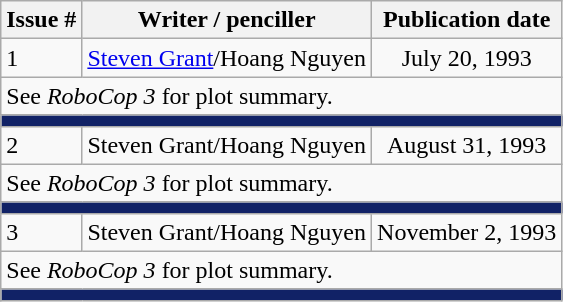<table class="wikitable">
<tr>
<th>Issue #</th>
<th>Writer / penciller</th>
<th>Publication date</th>
</tr>
<tr>
<td>1</td>
<td align="center"><a href='#'>Steven Grant</a>/Hoang Nguyen</td>
<td align="center">July 20, 1993</td>
</tr>
<tr>
<td colspan="6">See <em>RoboCop 3</em> for plot summary.</td>
</tr>
<tr>
<td colspan="6" bgcolor="#112266"></td>
</tr>
<tr>
<td>2</td>
<td align="center">Steven Grant/Hoang Nguyen</td>
<td align="center">August 31, 1993</td>
</tr>
<tr>
<td colspan="6">See <em>RoboCop 3</em> for plot summary.</td>
</tr>
<tr>
<td colspan="6" bgcolor="#112266"></td>
</tr>
<tr>
<td>3</td>
<td align="center">Steven Grant/Hoang Nguyen</td>
<td align="center">November 2, 1993</td>
</tr>
<tr>
<td colspan="6">See <em>RoboCop 3</em> for plot summary.</td>
</tr>
<tr>
<td colspan="6" bgcolor="#112266"></td>
</tr>
</table>
